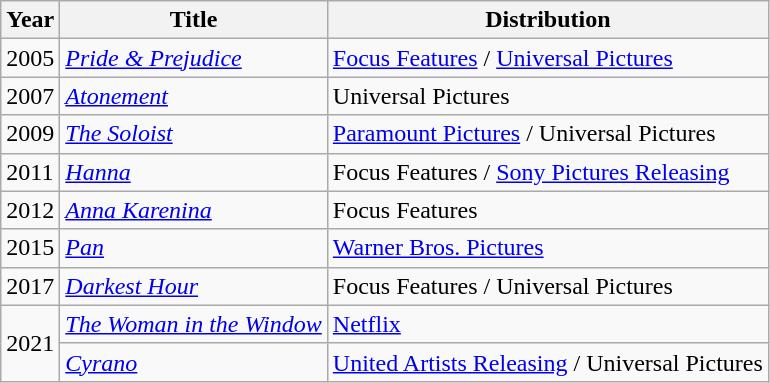<table class="wikitable">
<tr>
<th>Year</th>
<th>Title</th>
<th>Distribution</th>
</tr>
<tr>
<td>2005</td>
<td><em><a href='#'>Pride & Prejudice</a></em></td>
<td><a href='#'>Focus Features</a> / <a href='#'>Universal Pictures</a></td>
</tr>
<tr>
<td>2007</td>
<td><em><a href='#'>Atonement</a></em></td>
<td>Universal Pictures</td>
</tr>
<tr>
<td>2009</td>
<td><em><a href='#'>The Soloist</a></em></td>
<td><a href='#'>Paramount Pictures</a> / Universal Pictures</td>
</tr>
<tr>
<td>2011</td>
<td><em><a href='#'>Hanna</a></em></td>
<td>Focus Features / <a href='#'>Sony Pictures Releasing</a></td>
</tr>
<tr>
<td>2012</td>
<td><em><a href='#'>Anna Karenina</a></em></td>
<td>Focus Features</td>
</tr>
<tr>
<td>2015</td>
<td><em><a href='#'>Pan</a></em></td>
<td><a href='#'>Warner Bros. Pictures</a></td>
</tr>
<tr>
<td>2017</td>
<td><em><a href='#'>Darkest Hour</a></em></td>
<td>Focus Features / Universal Pictures</td>
</tr>
<tr>
<td rowspan=2>2021</td>
<td><em><a href='#'>The Woman in the Window</a></em></td>
<td><a href='#'>Netflix</a></td>
</tr>
<tr>
<td><em><a href='#'>Cyrano</a></em></td>
<td><a href='#'>United Artists Releasing</a> / Universal Pictures</td>
</tr>
</table>
